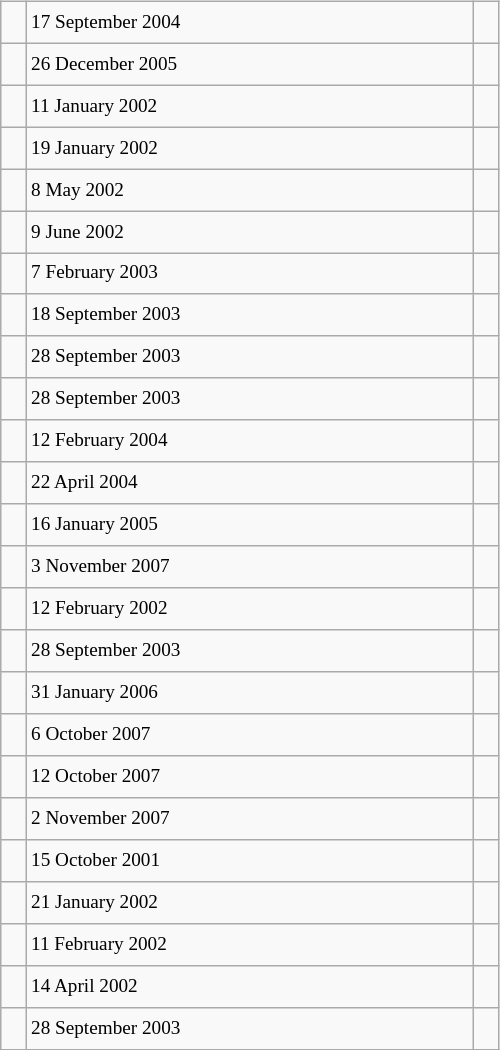<table class="wikitable" style="font-size: 80%; float: left; width: 26em; margin-right: 1em; height: 700px">
<tr>
<td></td>
<td>17 September 2004</td>
<td></td>
</tr>
<tr>
<td></td>
<td>26 December 2005</td>
<td></td>
</tr>
<tr>
<td></td>
<td>11 January 2002</td>
<td></td>
</tr>
<tr>
<td></td>
<td>19 January 2002</td>
<td></td>
</tr>
<tr>
<td></td>
<td>8 May 2002</td>
<td></td>
</tr>
<tr>
<td></td>
<td>9 June 2002</td>
<td></td>
</tr>
<tr>
<td></td>
<td>7 February 2003</td>
<td></td>
</tr>
<tr>
<td></td>
<td>18 September 2003</td>
<td></td>
</tr>
<tr>
<td></td>
<td>28 September 2003</td>
<td></td>
</tr>
<tr>
<td></td>
<td>28 September 2003</td>
<td></td>
</tr>
<tr>
<td></td>
<td>12 February 2004</td>
<td></td>
</tr>
<tr>
<td></td>
<td>22 April 2004</td>
<td></td>
</tr>
<tr>
<td></td>
<td>16 January 2005</td>
<td></td>
</tr>
<tr>
<td></td>
<td>3 November 2007</td>
<td></td>
</tr>
<tr>
<td></td>
<td>12 February 2002</td>
<td></td>
</tr>
<tr>
<td></td>
<td>28 September 2003</td>
<td></td>
</tr>
<tr>
<td></td>
<td>31 January 2006</td>
<td></td>
</tr>
<tr>
<td></td>
<td>6 October 2007</td>
<td></td>
</tr>
<tr>
<td></td>
<td>12 October 2007</td>
<td></td>
</tr>
<tr>
<td></td>
<td>2 November 2007</td>
<td></td>
</tr>
<tr>
<td></td>
<td>15 October 2001</td>
<td></td>
</tr>
<tr>
<td></td>
<td>21 January 2002</td>
<td></td>
</tr>
<tr>
<td></td>
<td>11 February 2002</td>
<td></td>
</tr>
<tr>
<td></td>
<td>14 April 2002</td>
<td></td>
</tr>
<tr>
<td></td>
<td>28 September 2003</td>
<td></td>
</tr>
</table>
